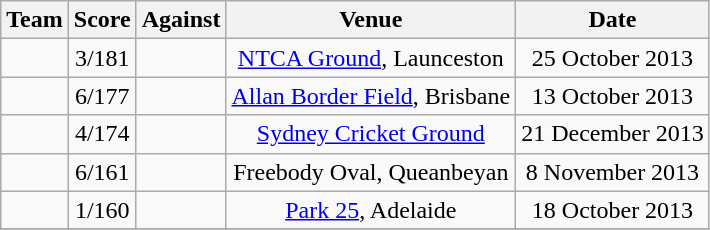<table class="wikitable sortable" style="text-align:center">
<tr>
<th class="unsortable">Team</th>
<th>Score</th>
<th>Against</th>
<th>Venue</th>
<th>Date</th>
</tr>
<tr>
<td style="text-align:left;"></td>
<td>3/181</td>
<td style="text-align:left;"></td>
<td><a href='#'>NTCA Ground</a>, Launceston</td>
<td>25 October 2013</td>
</tr>
<tr>
<td style="text-align:left;"></td>
<td>6/177</td>
<td style="text-align:left;"></td>
<td><a href='#'>Allan Border Field</a>, Brisbane</td>
<td>13 October 2013</td>
</tr>
<tr>
<td style="text-align:left;"></td>
<td>4/174</td>
<td style="text-align:left;"></td>
<td><a href='#'>Sydney Cricket Ground</a></td>
<td>21 December 2013</td>
</tr>
<tr>
<td style="text-align:left;"></td>
<td>6/161</td>
<td style="text-align:left;"></td>
<td>Freebody Oval, Queanbeyan</td>
<td>8 November 2013</td>
</tr>
<tr>
<td style="text-align:left;"></td>
<td>1/160</td>
<td style="text-align:left;"></td>
<td><a href='#'>Park 25</a>, Adelaide</td>
<td>18 October 2013</td>
</tr>
<tr>
</tr>
</table>
